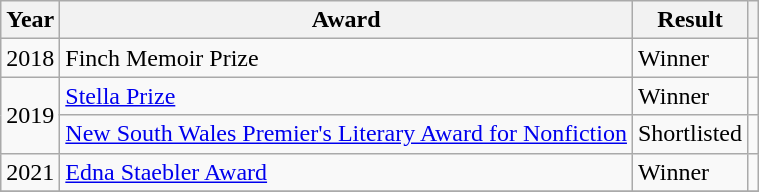<table class="wikitable">
<tr>
<th>Year</th>
<th>Award</th>
<th>Result</th>
<th></th>
</tr>
<tr>
<td>2018</td>
<td>Finch Memoir Prize</td>
<td>Winner</td>
<td></td>
</tr>
<tr>
<td rowspan="2">2019</td>
<td><a href='#'>Stella Prize</a></td>
<td>Winner</td>
<td></td>
</tr>
<tr>
<td><a href='#'>New South Wales Premier's Literary Award for Nonfiction</a></td>
<td>Shortlisted</td>
<td></td>
</tr>
<tr>
<td rowspan="1">2021</td>
<td><a href='#'>Edna Staebler Award</a></td>
<td>Winner</td>
<td></td>
</tr>
<tr>
</tr>
</table>
